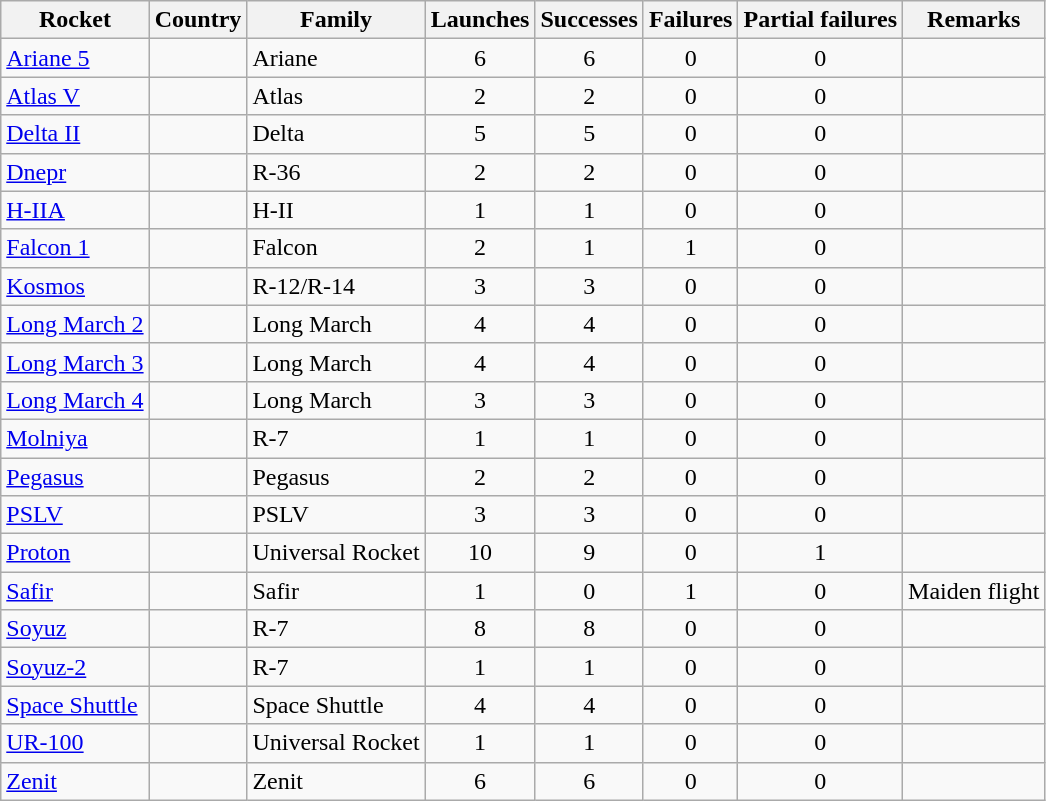<table class="wikitable sortable collapsible collapsed" style=text-align:center>
<tr>
<th>Rocket</th>
<th>Country</th>
<th>Family</th>
<th>Launches</th>
<th>Successes</th>
<th>Failures</th>
<th>Partial failures</th>
<th>Remarks</th>
</tr>
<tr>
<td align=left><a href='#'>Ariane 5</a></td>
<td align=left></td>
<td align=left>Ariane</td>
<td>6</td>
<td>6</td>
<td>0</td>
<td>0</td>
<td></td>
</tr>
<tr>
<td align=left><a href='#'>Atlas V</a></td>
<td align=left></td>
<td align=left>Atlas</td>
<td>2</td>
<td>2</td>
<td>0</td>
<td>0</td>
<td></td>
</tr>
<tr>
<td align=left><a href='#'>Delta II</a></td>
<td align=left></td>
<td align=left>Delta</td>
<td>5</td>
<td>5</td>
<td>0</td>
<td>0</td>
<td></td>
</tr>
<tr>
<td align=left><a href='#'>Dnepr</a></td>
<td align=left></td>
<td align=left>R-36</td>
<td>2</td>
<td>2</td>
<td>0</td>
<td>0</td>
<td></td>
</tr>
<tr>
<td align=left><a href='#'>H-IIA</a></td>
<td align=left></td>
<td align=left>H-II</td>
<td>1</td>
<td>1</td>
<td>0</td>
<td>0</td>
<td></td>
</tr>
<tr>
<td align=left><a href='#'>Falcon 1</a></td>
<td align=left></td>
<td align=left>Falcon</td>
<td>2</td>
<td>1</td>
<td>1</td>
<td>0</td>
<td></td>
</tr>
<tr>
<td align=left><a href='#'>Kosmos</a></td>
<td align=left></td>
<td align=left>R-12/R-14</td>
<td>3</td>
<td>3</td>
<td>0</td>
<td>0</td>
<td></td>
</tr>
<tr>
<td align=left><a href='#'>Long March 2</a></td>
<td align=left></td>
<td align=left>Long March</td>
<td>4</td>
<td>4</td>
<td>0</td>
<td>0</td>
<td></td>
</tr>
<tr>
<td align=left><a href='#'>Long March 3</a></td>
<td align=left></td>
<td align=left>Long March</td>
<td>4</td>
<td>4</td>
<td>0</td>
<td>0</td>
<td></td>
</tr>
<tr>
<td align=left><a href='#'>Long March 4</a></td>
<td align=left></td>
<td align=left>Long March</td>
<td>3</td>
<td>3</td>
<td>0</td>
<td>0</td>
<td></td>
</tr>
<tr>
<td align=left><a href='#'>Molniya</a></td>
<td align=left></td>
<td align=left>R-7</td>
<td>1</td>
<td>1</td>
<td>0</td>
<td>0</td>
<td></td>
</tr>
<tr>
<td align=left><a href='#'>Pegasus</a></td>
<td align=left></td>
<td align=left>Pegasus</td>
<td>2</td>
<td>2</td>
<td>0</td>
<td>0</td>
<td></td>
</tr>
<tr>
<td align=left><a href='#'>PSLV</a></td>
<td align=left></td>
<td align=left>PSLV</td>
<td>3</td>
<td>3</td>
<td>0</td>
<td>0</td>
<td></td>
</tr>
<tr>
<td align=left><a href='#'>Proton</a></td>
<td align=left></td>
<td align=left>Universal Rocket</td>
<td>10</td>
<td>9</td>
<td>0</td>
<td>1</td>
<td></td>
</tr>
<tr>
<td align=left><a href='#'>Safir</a></td>
<td align=left></td>
<td align=left>Safir</td>
<td>1</td>
<td>0</td>
<td>1</td>
<td>0</td>
<td align=left>Maiden flight</td>
</tr>
<tr>
<td align=left><a href='#'>Soyuz</a></td>
<td align=left></td>
<td align=left>R-7</td>
<td>8</td>
<td>8</td>
<td>0</td>
<td>0</td>
<td></td>
</tr>
<tr>
<td align=left><a href='#'>Soyuz-2</a></td>
<td align=left></td>
<td align=left>R-7</td>
<td>1</td>
<td>1</td>
<td>0</td>
<td>0</td>
<td></td>
</tr>
<tr>
<td align=left><a href='#'>Space Shuttle</a></td>
<td align=left></td>
<td align=left>Space Shuttle</td>
<td>4</td>
<td>4</td>
<td>0</td>
<td>0</td>
<td></td>
</tr>
<tr>
<td align=left><a href='#'>UR-100</a></td>
<td align=left></td>
<td align=left>Universal Rocket</td>
<td>1</td>
<td>1</td>
<td>0</td>
<td>0</td>
<td></td>
</tr>
<tr>
<td align=left><a href='#'>Zenit</a></td>
<td align=left></td>
<td align=left>Zenit</td>
<td>6</td>
<td>6</td>
<td>0</td>
<td>0</td>
<td></td>
</tr>
</table>
